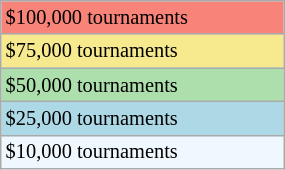<table class="wikitable" style="font-size:85%;" width=15%>
<tr style="background:#f88379;">
<td>$100,000 tournaments</td>
</tr>
<tr style="background:#f7e98e;">
<td>$75,000 tournaments</td>
</tr>
<tr style="background:#addfad;">
<td>$50,000 tournaments</td>
</tr>
<tr style="background:lightblue;">
<td>$25,000 tournaments</td>
</tr>
<tr style="background:#f0f8ff;">
<td>$10,000 tournaments</td>
</tr>
</table>
